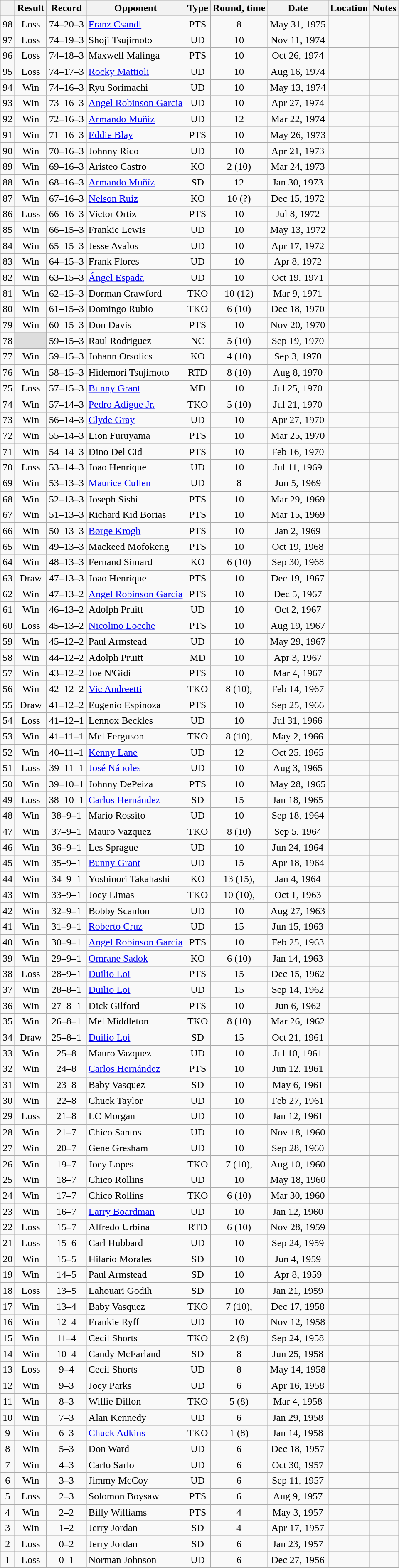<table class="wikitable" style="text-align:center">
<tr>
<th></th>
<th>Result</th>
<th>Record</th>
<th>Opponent</th>
<th>Type</th>
<th>Round, time</th>
<th>Date</th>
<th>Location</th>
<th>Notes</th>
</tr>
<tr>
<td>98</td>
<td>Loss</td>
<td>74–20–3 </td>
<td align=left><a href='#'>Franz Csandl</a></td>
<td>PTS</td>
<td>8</td>
<td>May 31, 1975</td>
<td align=left></td>
<td align=left></td>
</tr>
<tr>
<td>97</td>
<td>Loss</td>
<td>74–19–3 </td>
<td align=left>Shoji Tsujimoto</td>
<td>UD</td>
<td>10</td>
<td>Nov 11, 1974</td>
<td align=left></td>
<td align=left></td>
</tr>
<tr>
<td>96</td>
<td>Loss</td>
<td>74–18–3 </td>
<td align=left>Maxwell Malinga</td>
<td>PTS</td>
<td>10</td>
<td>Oct 26, 1974</td>
<td align=left></td>
<td align=left></td>
</tr>
<tr>
<td>95</td>
<td>Loss</td>
<td>74–17–3 </td>
<td align=left><a href='#'>Rocky Mattioli</a></td>
<td>UD</td>
<td>10</td>
<td>Aug 16, 1974</td>
<td align=left></td>
<td align=left></td>
</tr>
<tr>
<td>94</td>
<td>Win</td>
<td>74–16–3 </td>
<td align=left>Ryu Sorimachi</td>
<td>UD</td>
<td>10</td>
<td>May 13, 1974</td>
<td align=left></td>
<td align=left></td>
</tr>
<tr>
<td>93</td>
<td>Win</td>
<td>73–16–3 </td>
<td align=left><a href='#'>Angel Robinson Garcia</a></td>
<td>UD</td>
<td>10</td>
<td>Apr 27, 1974</td>
<td align=left></td>
<td align=left></td>
</tr>
<tr>
<td>92</td>
<td>Win</td>
<td>72–16–3 </td>
<td align=left><a href='#'>Armando Muñíz</a></td>
<td>UD</td>
<td>12</td>
<td>Mar 22, 1974</td>
<td align=left></td>
<td align=left></td>
</tr>
<tr>
<td>91</td>
<td>Win</td>
<td>71–16–3 </td>
<td align=left><a href='#'>Eddie Blay</a></td>
<td>PTS</td>
<td>10</td>
<td>May 26, 1973</td>
<td align=left></td>
<td align=left></td>
</tr>
<tr>
<td>90</td>
<td>Win</td>
<td>70–16–3 </td>
<td align=left>Johnny Rico</td>
<td>UD</td>
<td>10</td>
<td>Apr 21, 1973</td>
<td align=left></td>
<td align=left></td>
</tr>
<tr>
<td>89</td>
<td>Win</td>
<td>69–16–3 </td>
<td align=left>Aristeo Castro</td>
<td>KO</td>
<td>2 (10)</td>
<td>Mar 24, 1973</td>
<td align=left></td>
<td align=left></td>
</tr>
<tr>
<td>88</td>
<td>Win</td>
<td>68–16–3 </td>
<td align=left><a href='#'>Armando Muñíz</a></td>
<td>SD</td>
<td>12</td>
<td>Jan 30, 1973</td>
<td align=left></td>
<td align=left></td>
</tr>
<tr>
<td>87</td>
<td>Win</td>
<td>67–16–3 </td>
<td align=left><a href='#'>Nelson Ruiz</a></td>
<td>KO</td>
<td>10 (?)</td>
<td>Dec 15, 1972</td>
<td align=left></td>
<td align=left></td>
</tr>
<tr>
<td>86</td>
<td>Loss</td>
<td>66–16–3 </td>
<td align=left>Victor Ortiz</td>
<td>PTS</td>
<td>10</td>
<td>Jul 8, 1972</td>
<td align=left></td>
<td align=left></td>
</tr>
<tr>
<td>85</td>
<td>Win</td>
<td>66–15–3 </td>
<td align=left>Frankie Lewis</td>
<td>UD</td>
<td>10</td>
<td>May 13, 1972</td>
<td align=left></td>
<td align=left></td>
</tr>
<tr>
<td>84</td>
<td>Win</td>
<td>65–15–3 </td>
<td align=left>Jesse Avalos</td>
<td>UD</td>
<td>10</td>
<td>Apr 17, 1972</td>
<td align=left></td>
<td align=left></td>
</tr>
<tr>
<td>83</td>
<td>Win</td>
<td>64–15–3 </td>
<td align=left>Frank Flores</td>
<td>UD</td>
<td>10</td>
<td>Apr 8, 1972</td>
<td align=left></td>
<td align=left></td>
</tr>
<tr>
<td>82</td>
<td>Win</td>
<td>63–15–3 </td>
<td align=left><a href='#'>Ángel Espada</a></td>
<td>UD</td>
<td>10</td>
<td>Oct 19, 1971</td>
<td align=left></td>
<td align=left></td>
</tr>
<tr>
<td>81</td>
<td>Win</td>
<td>62–15–3 </td>
<td align=left>Dorman Crawford</td>
<td>TKO</td>
<td>10 (12)</td>
<td>Mar 9, 1971</td>
<td align=left></td>
<td align=left></td>
</tr>
<tr>
<td>80</td>
<td>Win</td>
<td>61–15–3 </td>
<td align=left>Domingo Rubio</td>
<td>TKO</td>
<td>6 (10)</td>
<td>Dec 18, 1970</td>
<td align=left></td>
<td align=left></td>
</tr>
<tr>
<td>79</td>
<td>Win</td>
<td>60–15–3 </td>
<td align=left>Don Davis</td>
<td>PTS</td>
<td>10</td>
<td>Nov 20, 1970</td>
<td align=left></td>
<td align=left></td>
</tr>
<tr>
<td>78</td>
<td style="background:#DDD"></td>
<td>59–15–3 </td>
<td align=left>Raul Rodriguez</td>
<td>NC</td>
<td>5 (10)</td>
<td>Sep 19, 1970</td>
<td align=left></td>
<td align=left></td>
</tr>
<tr>
<td>77</td>
<td>Win</td>
<td>59–15–3</td>
<td align=left>Johann Orsolics</td>
<td>KO</td>
<td>4 (10)</td>
<td>Sep 3, 1970</td>
<td align=left></td>
<td align=left></td>
</tr>
<tr>
<td>76</td>
<td>Win</td>
<td>58–15–3</td>
<td align=left>Hidemori Tsujimoto</td>
<td>RTD</td>
<td>8 (10)</td>
<td>Aug 8, 1970</td>
<td align=left></td>
<td align=left></td>
</tr>
<tr>
<td>75</td>
<td>Loss</td>
<td>57–15–3</td>
<td align=left><a href='#'>Bunny Grant</a></td>
<td>MD</td>
<td>10</td>
<td>Jul 25, 1970</td>
<td align=left></td>
<td align=left></td>
</tr>
<tr>
<td>74</td>
<td>Win</td>
<td>57–14–3</td>
<td align=left><a href='#'>Pedro Adigue Jr.</a></td>
<td>TKO</td>
<td>5 (10)</td>
<td>Jul 21, 1970</td>
<td align=left></td>
<td align=left></td>
</tr>
<tr>
<td>73</td>
<td>Win</td>
<td>56–14–3</td>
<td align=left><a href='#'>Clyde Gray</a></td>
<td>UD</td>
<td>10</td>
<td>Apr 27, 1970</td>
<td align=left></td>
<td align=left></td>
</tr>
<tr>
<td>72</td>
<td>Win</td>
<td>55–14–3</td>
<td align=left>Lion Furuyama</td>
<td>PTS</td>
<td>10</td>
<td>Mar 25, 1970</td>
<td align=left></td>
<td align=left></td>
</tr>
<tr>
<td>71</td>
<td>Win</td>
<td>54–14–3</td>
<td align=left>Dino Del Cid</td>
<td>PTS</td>
<td>10</td>
<td>Feb 16, 1970</td>
<td align=left></td>
<td align=left></td>
</tr>
<tr>
<td>70</td>
<td>Loss</td>
<td>53–14–3</td>
<td align=left>Joao Henrique</td>
<td>UD</td>
<td>10</td>
<td>Jul 11, 1969</td>
<td align=left></td>
<td align=left></td>
</tr>
<tr>
<td>69</td>
<td>Win</td>
<td>53–13–3</td>
<td align=left><a href='#'>Maurice Cullen</a></td>
<td>UD</td>
<td>8</td>
<td>Jun 5, 1969</td>
<td align=left></td>
<td align=left></td>
</tr>
<tr>
<td>68</td>
<td>Win</td>
<td>52–13–3</td>
<td align=left>Joseph Sishi</td>
<td>PTS</td>
<td>10</td>
<td>Mar 29, 1969</td>
<td align=left></td>
<td align=left></td>
</tr>
<tr>
<td>67</td>
<td>Win</td>
<td>51–13–3</td>
<td align=left>Richard Kid Borias</td>
<td>PTS</td>
<td>10</td>
<td>Mar 15, 1969</td>
<td align=left></td>
<td align=left></td>
</tr>
<tr>
<td>66</td>
<td>Win</td>
<td>50–13–3</td>
<td align=left><a href='#'>Børge Krogh</a></td>
<td>PTS</td>
<td>10</td>
<td>Jan 2, 1969</td>
<td align=left></td>
<td align=left></td>
</tr>
<tr>
<td>65</td>
<td>Win</td>
<td>49–13–3</td>
<td align=left>Mackeed Mofokeng</td>
<td>PTS</td>
<td>10</td>
<td>Oct 19, 1968</td>
<td align=left></td>
<td align=left></td>
</tr>
<tr>
<td>64</td>
<td>Win</td>
<td>48–13–3</td>
<td align=left>Fernand Simard</td>
<td>KO</td>
<td>6 (10)</td>
<td>Sep 30, 1968</td>
<td align=left></td>
<td align=left></td>
</tr>
<tr>
<td>63</td>
<td>Draw</td>
<td>47–13–3</td>
<td align=left>Joao Henrique</td>
<td>PTS</td>
<td>10</td>
<td>Dec 19, 1967</td>
<td align=left></td>
<td align=left></td>
</tr>
<tr>
<td>62</td>
<td>Win</td>
<td>47–13–2</td>
<td align=left><a href='#'>Angel Robinson Garcia</a></td>
<td>PTS</td>
<td>10</td>
<td>Dec 5, 1967</td>
<td align=left></td>
<td align=left></td>
</tr>
<tr>
<td>61</td>
<td>Win</td>
<td>46–13–2</td>
<td align=left>Adolph Pruitt</td>
<td>UD</td>
<td>10</td>
<td>Oct 2, 1967</td>
<td align=left></td>
<td align=left></td>
</tr>
<tr>
<td>60</td>
<td>Loss</td>
<td>45–13–2</td>
<td align=left><a href='#'>Nicolino Locche</a></td>
<td>PTS</td>
<td>10</td>
<td>Aug 19, 1967</td>
<td align=left></td>
<td align=left></td>
</tr>
<tr>
<td>59</td>
<td>Win</td>
<td>45–12–2</td>
<td align=left>Paul Armstead</td>
<td>UD</td>
<td>10</td>
<td>May 29, 1967</td>
<td align=left></td>
<td align=left></td>
</tr>
<tr>
<td>58</td>
<td>Win</td>
<td>44–12–2</td>
<td align=left>Adolph Pruitt</td>
<td>MD</td>
<td>10</td>
<td>Apr 3, 1967</td>
<td align=left></td>
<td align=left></td>
</tr>
<tr>
<td>57</td>
<td>Win</td>
<td>43–12–2</td>
<td align=left>Joe N'Gidi</td>
<td>PTS</td>
<td>10</td>
<td>Mar 4, 1967</td>
<td align=left></td>
<td align=left></td>
</tr>
<tr>
<td>56</td>
<td>Win</td>
<td>42–12–2</td>
<td align=left><a href='#'>Vic Andreetti</a></td>
<td>TKO</td>
<td>8 (10), </td>
<td>Feb 14, 1967</td>
<td align=left></td>
<td align=left></td>
</tr>
<tr>
<td>55</td>
<td>Draw</td>
<td>41–12–2</td>
<td align=left>Eugenio Espinoza</td>
<td>PTS</td>
<td>10</td>
<td>Sep 25, 1966</td>
<td align=left></td>
<td align=left></td>
</tr>
<tr>
<td>54</td>
<td>Loss</td>
<td>41–12–1</td>
<td align=left>Lennox Beckles</td>
<td>UD</td>
<td>10</td>
<td>Jul 31, 1966</td>
<td align=left></td>
<td align=left></td>
</tr>
<tr>
<td>53</td>
<td>Win</td>
<td>41–11–1</td>
<td align=left>Mel Ferguson</td>
<td>TKO</td>
<td>8 (10), </td>
<td>May 2, 1966</td>
<td align=left></td>
<td align=left></td>
</tr>
<tr>
<td>52</td>
<td>Win</td>
<td>40–11–1</td>
<td align=left><a href='#'>Kenny Lane</a></td>
<td>UD</td>
<td>12</td>
<td>Oct 25, 1965</td>
<td align=left></td>
<td align=left></td>
</tr>
<tr>
<td>51</td>
<td>Loss</td>
<td>39–11–1</td>
<td align=left><a href='#'>José Nápoles</a></td>
<td>UD</td>
<td>10</td>
<td>Aug 3, 1965</td>
<td align=left></td>
<td align=left></td>
</tr>
<tr>
<td>50</td>
<td>Win</td>
<td>39–10–1</td>
<td align=left>Johnny DePeiza</td>
<td>PTS</td>
<td>10</td>
<td>May 28, 1965</td>
<td align=left></td>
<td align=left></td>
</tr>
<tr>
<td>49</td>
<td>Loss</td>
<td>38–10–1</td>
<td align=left><a href='#'>Carlos Hernández</a></td>
<td>SD</td>
<td>15</td>
<td>Jan 18, 1965</td>
<td align=left></td>
<td align=left></td>
</tr>
<tr>
<td>48</td>
<td>Win</td>
<td>38–9–1</td>
<td align=left>Mario Rossito</td>
<td>UD</td>
<td>10</td>
<td>Sep 18, 1964</td>
<td align=left></td>
<td align=left></td>
</tr>
<tr>
<td>47</td>
<td>Win</td>
<td>37–9–1</td>
<td align=left>Mauro Vazquez</td>
<td>TKO</td>
<td>8 (10)</td>
<td>Sep 5, 1964</td>
<td align=left></td>
<td align=left></td>
</tr>
<tr>
<td>46</td>
<td>Win</td>
<td>36–9–1</td>
<td align=left>Les Sprague</td>
<td>UD</td>
<td>10</td>
<td>Jun 24, 1964</td>
<td align=left></td>
<td align=left></td>
</tr>
<tr>
<td>45</td>
<td>Win</td>
<td>35–9–1</td>
<td align=left><a href='#'>Bunny Grant</a></td>
<td>UD</td>
<td>15</td>
<td>Apr 18, 1964</td>
<td align=left></td>
<td align=left></td>
</tr>
<tr>
<td>44</td>
<td>Win</td>
<td>34–9–1</td>
<td align=left>Yoshinori Takahashi</td>
<td>KO</td>
<td>13 (15), </td>
<td>Jan 4, 1964</td>
<td align=left></td>
<td align=left></td>
</tr>
<tr>
<td>43</td>
<td>Win</td>
<td>33–9–1</td>
<td align=left>Joey Limas</td>
<td>TKO</td>
<td>10 (10), </td>
<td>Oct 1, 1963</td>
<td align=left></td>
<td align=left></td>
</tr>
<tr>
<td>42</td>
<td>Win</td>
<td>32–9–1</td>
<td align=left>Bobby Scanlon</td>
<td>UD</td>
<td>10</td>
<td>Aug 27, 1963</td>
<td align=left></td>
<td align=left></td>
</tr>
<tr>
<td>41</td>
<td>Win</td>
<td>31–9–1</td>
<td align=left><a href='#'>Roberto Cruz</a></td>
<td>UD</td>
<td>15</td>
<td>Jun 15, 1963</td>
<td align=left></td>
<td align=left></td>
</tr>
<tr>
<td>40</td>
<td>Win</td>
<td>30–9–1</td>
<td align=left><a href='#'>Angel Robinson Garcia</a></td>
<td>PTS</td>
<td>10</td>
<td>Feb 25, 1963</td>
<td align=left></td>
<td align=left></td>
</tr>
<tr>
<td>39</td>
<td>Win</td>
<td>29–9–1</td>
<td align=left><a href='#'>Omrane Sadok</a></td>
<td>KO</td>
<td>6 (10)</td>
<td>Jan 14, 1963</td>
<td align=left></td>
<td align=left></td>
</tr>
<tr>
<td>38</td>
<td>Loss</td>
<td>28–9–1</td>
<td align=left><a href='#'>Duilio Loi</a></td>
<td>PTS</td>
<td>15</td>
<td>Dec 15, 1962</td>
<td align=left></td>
<td align=left></td>
</tr>
<tr>
<td>37</td>
<td>Win</td>
<td>28–8–1</td>
<td align=left><a href='#'>Duilio Loi</a></td>
<td>UD</td>
<td>15</td>
<td>Sep 14, 1962</td>
<td align=left></td>
<td align=left></td>
</tr>
<tr>
<td>36</td>
<td>Win</td>
<td>27–8–1</td>
<td align=left>Dick Gilford</td>
<td>PTS</td>
<td>10</td>
<td>Jun 6, 1962</td>
<td align=left></td>
<td align=left></td>
</tr>
<tr>
<td>35</td>
<td>Win</td>
<td>26–8–1</td>
<td align=left>Mel Middleton</td>
<td>TKO</td>
<td>8 (10)</td>
<td>Mar 26, 1962</td>
<td align=left></td>
<td align=left></td>
</tr>
<tr>
<td>34</td>
<td>Draw</td>
<td>25–8–1</td>
<td align=left><a href='#'>Duilio Loi</a></td>
<td>SD</td>
<td>15</td>
<td>Oct 21, 1961</td>
<td align=left></td>
<td align=left></td>
</tr>
<tr>
<td>33</td>
<td>Win</td>
<td>25–8</td>
<td align=left>Mauro Vazquez</td>
<td>UD</td>
<td>10</td>
<td>Jul 10, 1961</td>
<td align=left></td>
<td align=left></td>
</tr>
<tr>
<td>32</td>
<td>Win</td>
<td>24–8</td>
<td align=left><a href='#'>Carlos Hernández</a></td>
<td>PTS</td>
<td>10</td>
<td>Jun 12, 1961</td>
<td align=left></td>
<td align=left></td>
</tr>
<tr>
<td>31</td>
<td>Win</td>
<td>23–8</td>
<td align=left>Baby Vasquez</td>
<td>SD</td>
<td>10</td>
<td>May 6, 1961</td>
<td align=left></td>
<td align=left></td>
</tr>
<tr>
<td>30</td>
<td>Win</td>
<td>22–8</td>
<td align=left>Chuck Taylor</td>
<td>UD</td>
<td>10</td>
<td>Feb 27, 1961</td>
<td align=left></td>
<td align=left></td>
</tr>
<tr>
<td>29</td>
<td>Loss</td>
<td>21–8</td>
<td align=left>LC Morgan</td>
<td>UD</td>
<td>10</td>
<td>Jan 12, 1961</td>
<td align=left></td>
<td align=left></td>
</tr>
<tr>
<td>28</td>
<td>Win</td>
<td>21–7</td>
<td align=left>Chico Santos</td>
<td>UD</td>
<td>10</td>
<td>Nov 18, 1960</td>
<td align=left></td>
<td align=left></td>
</tr>
<tr>
<td>27</td>
<td>Win</td>
<td>20–7</td>
<td align=left>Gene Gresham</td>
<td>UD</td>
<td>10</td>
<td>Sep 28, 1960</td>
<td align=left></td>
<td align=left></td>
</tr>
<tr>
<td>26</td>
<td>Win</td>
<td>19–7</td>
<td align=left>Joey Lopes</td>
<td>TKO</td>
<td>7 (10), </td>
<td>Aug 10, 1960</td>
<td align=left></td>
<td align=left></td>
</tr>
<tr>
<td>25</td>
<td>Win</td>
<td>18–7</td>
<td align=left>Chico Rollins</td>
<td>UD</td>
<td>10</td>
<td>May 18, 1960</td>
<td align=left></td>
<td align=left></td>
</tr>
<tr>
<td>24</td>
<td>Win</td>
<td>17–7</td>
<td align=left>Chico Rollins</td>
<td>TKO</td>
<td>6 (10)</td>
<td>Mar 30, 1960</td>
<td align=left></td>
<td align=left></td>
</tr>
<tr>
<td>23</td>
<td>Win</td>
<td>16–7</td>
<td align=left><a href='#'>Larry Boardman</a></td>
<td>UD</td>
<td>10</td>
<td>Jan 12, 1960</td>
<td align=left></td>
<td align=left></td>
</tr>
<tr>
<td>22</td>
<td>Loss</td>
<td>15–7</td>
<td align=left>Alfredo Urbina</td>
<td>RTD</td>
<td>6 (10)</td>
<td>Nov 28, 1959</td>
<td align=left></td>
<td align=left></td>
</tr>
<tr>
<td>21</td>
<td>Loss</td>
<td>15–6</td>
<td align=left>Carl Hubbard</td>
<td>UD</td>
<td>10</td>
<td>Sep 24, 1959</td>
<td align=left></td>
<td align=left></td>
</tr>
<tr>
<td>20</td>
<td>Win</td>
<td>15–5</td>
<td align=left>Hilario Morales</td>
<td>SD</td>
<td>10</td>
<td>Jun 4, 1959</td>
<td align=left></td>
<td align=left></td>
</tr>
<tr>
<td>19</td>
<td>Win</td>
<td>14–5</td>
<td align=left>Paul Armstead</td>
<td>SD</td>
<td>10</td>
<td>Apr 8, 1959</td>
<td align=left></td>
<td align=left></td>
</tr>
<tr>
<td>18</td>
<td>Loss</td>
<td>13–5</td>
<td align=left>Lahouari Godih</td>
<td>SD</td>
<td>10</td>
<td>Jan 21, 1959</td>
<td align=left></td>
<td align=left></td>
</tr>
<tr>
<td>17</td>
<td>Win</td>
<td>13–4</td>
<td align=left>Baby Vasquez</td>
<td>TKO</td>
<td>7 (10), </td>
<td>Dec 17, 1958</td>
<td align=left></td>
<td align=left></td>
</tr>
<tr>
<td>16</td>
<td>Win</td>
<td>12–4</td>
<td align=left>Frankie Ryff</td>
<td>UD</td>
<td>10</td>
<td>Nov 12, 1958</td>
<td align=left></td>
<td align=left></td>
</tr>
<tr>
<td>15</td>
<td>Win</td>
<td>11–4</td>
<td align=left>Cecil Shorts</td>
<td>TKO</td>
<td>2 (8)</td>
<td>Sep 24, 1958</td>
<td align=left></td>
<td align=left></td>
</tr>
<tr>
<td>14</td>
<td>Win</td>
<td>10–4</td>
<td align=left>Candy McFarland</td>
<td>SD</td>
<td>8</td>
<td>Jun 25, 1958</td>
<td align=left></td>
<td align=left></td>
</tr>
<tr>
<td>13</td>
<td>Loss</td>
<td>9–4</td>
<td align=left>Cecil Shorts</td>
<td>UD</td>
<td>8</td>
<td>May 14, 1958</td>
<td align=left></td>
<td align=left></td>
</tr>
<tr>
<td>12</td>
<td>Win</td>
<td>9–3</td>
<td align=left>Joey Parks</td>
<td>UD</td>
<td>6</td>
<td>Apr 16, 1958</td>
<td align=left></td>
<td align=left></td>
</tr>
<tr>
<td>11</td>
<td>Win</td>
<td>8–3</td>
<td align=left>Willie Dillon</td>
<td>TKO</td>
<td>5 (8)</td>
<td>Mar 4, 1958</td>
<td align=left></td>
<td align=left></td>
</tr>
<tr>
<td>10</td>
<td>Win</td>
<td>7–3</td>
<td align=left>Alan Kennedy</td>
<td>UD</td>
<td>6</td>
<td>Jan 29, 1958</td>
<td align=left></td>
<td align=left></td>
</tr>
<tr>
<td>9</td>
<td>Win</td>
<td>6–3</td>
<td align=left><a href='#'>Chuck Adkins</a></td>
<td>TKO</td>
<td>1 (8)</td>
<td>Jan 14, 1958</td>
<td align=left></td>
<td align=left></td>
</tr>
<tr>
<td>8</td>
<td>Win</td>
<td>5–3</td>
<td align=left>Don Ward</td>
<td>UD</td>
<td>6</td>
<td>Dec 18, 1957</td>
<td align=left></td>
<td align=left></td>
</tr>
<tr>
<td>7</td>
<td>Win</td>
<td>4–3</td>
<td align=left>Carlo Sarlo</td>
<td>UD</td>
<td>6</td>
<td>Oct 30, 1957</td>
<td align=left></td>
<td align=left></td>
</tr>
<tr>
<td>6</td>
<td>Win</td>
<td>3–3</td>
<td align=left>Jimmy McCoy</td>
<td>UD</td>
<td>6</td>
<td>Sep 11, 1957</td>
<td align=left></td>
<td align=left></td>
</tr>
<tr>
<td>5</td>
<td>Loss</td>
<td>2–3</td>
<td align=left>Solomon Boysaw</td>
<td>PTS</td>
<td>6</td>
<td>Aug 9, 1957</td>
<td align=left></td>
<td align=left></td>
</tr>
<tr>
<td>4</td>
<td>Win</td>
<td>2–2</td>
<td align=left>Billy Williams</td>
<td>PTS</td>
<td>4</td>
<td>May 3, 1957</td>
<td align=left></td>
<td align=left></td>
</tr>
<tr>
<td>3</td>
<td>Win</td>
<td>1–2</td>
<td align=left>Jerry Jordan</td>
<td>SD</td>
<td>4</td>
<td>Apr 17, 1957</td>
<td align=left></td>
<td align=left></td>
</tr>
<tr>
<td>2</td>
<td>Loss</td>
<td>0–2</td>
<td align=left>Jerry Jordan</td>
<td>SD</td>
<td>6</td>
<td>Jan 23, 1957</td>
<td align=left></td>
<td align=left></td>
</tr>
<tr>
<td>1</td>
<td>Loss</td>
<td>0–1</td>
<td align=left>Norman Johnson</td>
<td>UD</td>
<td>6</td>
<td>Dec 27, 1956</td>
<td align=left></td>
<td align=left></td>
</tr>
</table>
